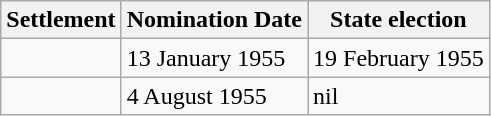<table class=wikitable>
<tr>
<th>Settlement</th>
<th>Nomination Date</th>
<th>State election</th>
</tr>
<tr>
<td></td>
<td>13 January 1955</td>
<td>19 February 1955</td>
</tr>
<tr>
<td></td>
<td>4 August 1955</td>
<td>nil</td>
</tr>
</table>
